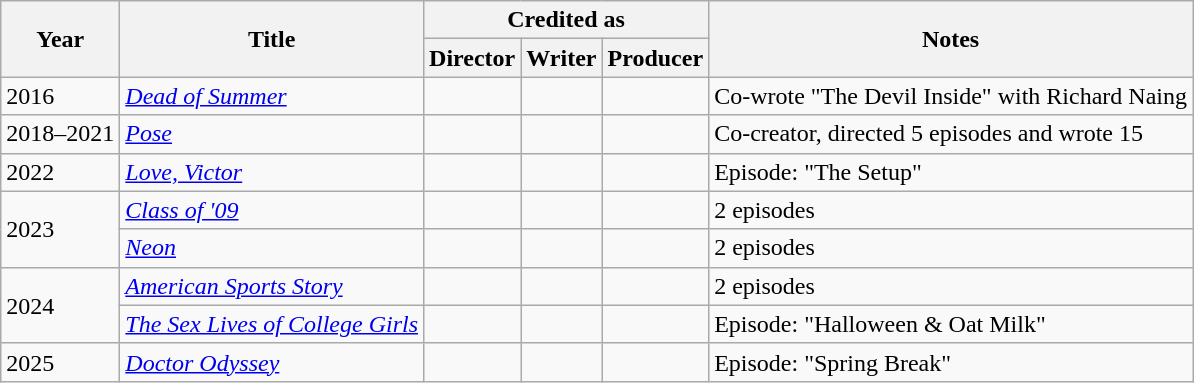<table class="wikitable">
<tr>
<th rowspan="2">Year</th>
<th rowspan="2">Title</th>
<th colspan="3">Credited as</th>
<th rowspan="2">Notes</th>
</tr>
<tr>
<th>Director</th>
<th>Writer</th>
<th>Producer</th>
</tr>
<tr>
<td>2016</td>
<td><em><a href='#'>Dead of Summer</a></em></td>
<td></td>
<td></td>
<td></td>
<td>Co-wrote "The Devil Inside" with Richard Naing</td>
</tr>
<tr>
<td>2018–2021</td>
<td><em><a href='#'>Pose</a></em></td>
<td></td>
<td></td>
<td></td>
<td>Co-creator, directed 5 episodes and wrote 15</td>
</tr>
<tr>
<td>2022</td>
<td><em><a href='#'>Love, Victor</a></em></td>
<td></td>
<td></td>
<td></td>
<td>Episode: "The Setup"</td>
</tr>
<tr>
<td rowspan="2">2023</td>
<td><em><a href='#'>Class of '09</a></em></td>
<td></td>
<td></td>
<td></td>
<td>2 episodes</td>
</tr>
<tr>
<td><em><a href='#'>Neon</a></em></td>
<td></td>
<td></td>
<td></td>
<td>2 episodes</td>
</tr>
<tr>
<td rowspan="2">2024</td>
<td><em><a href='#'>American Sports Story</a></em></td>
<td></td>
<td></td>
<td></td>
<td>2 episodes</td>
</tr>
<tr>
<td><em><a href='#'>The Sex Lives of College Girls</a></em></td>
<td></td>
<td></td>
<td></td>
<td>Episode: "Halloween & Oat Milk"</td>
</tr>
<tr>
<td>2025</td>
<td><em><a href='#'>Doctor Odyssey</a></em></td>
<td></td>
<td></td>
<td></td>
<td>Episode: "Spring Break"</td>
</tr>
</table>
